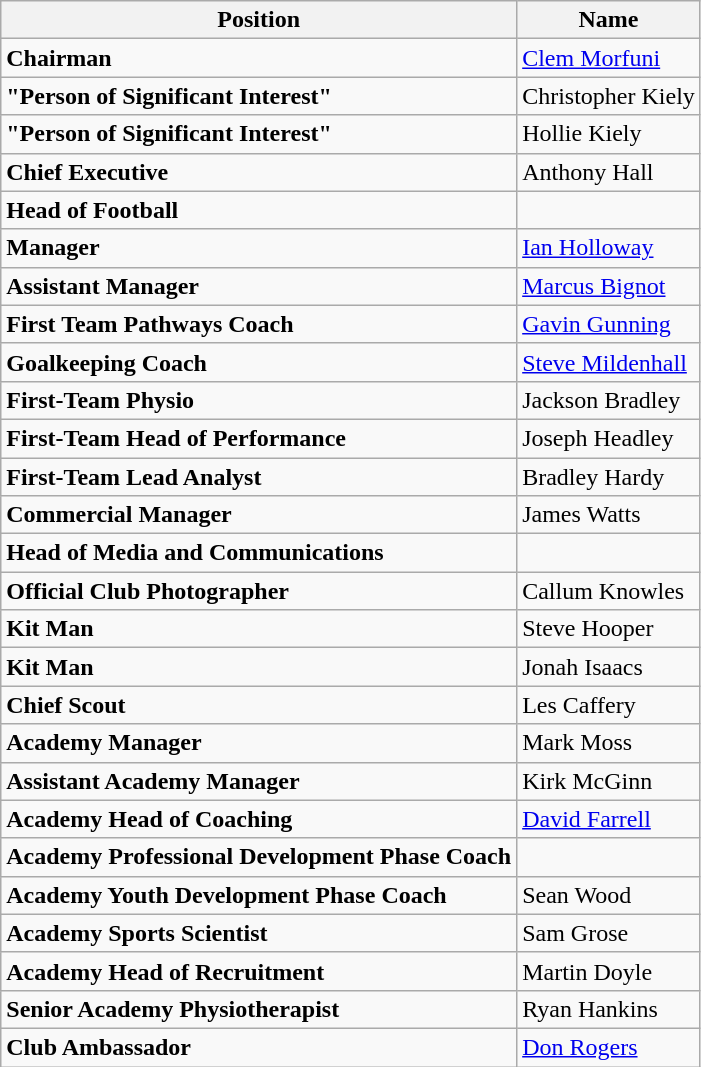<table class="wikitable">
<tr>
<th>Position</th>
<th>Name</th>
</tr>
<tr>
<td align="left"><strong>Chairman</strong></td>
<td align="left"> <a href='#'>Clem Morfuni</a></td>
</tr>
<tr>
<td align="left"><strong>"Person of Significant Interest"</strong></td>
<td align="left"> Christopher Kiely</td>
</tr>
<tr>
<td align="left"><strong>"Person of Significant Interest"</strong></td>
<td align="left"> Hollie Kiely</td>
</tr>
<tr>
<td align="left"><strong>Chief Executive</strong></td>
<td align="left"> Anthony Hall</td>
</tr>
<tr>
<td><strong>Head of Football</strong></td>
<td align="left"></td>
</tr>
<tr>
<td align="left"><strong>Manager</strong></td>
<td align="left"> <a href='#'>Ian Holloway</a></td>
</tr>
<tr>
<td align="left"><strong>Assistant Manager</strong></td>
<td align="left"> <a href='#'>Marcus Bignot</a></td>
</tr>
<tr>
<td align="left"><strong>First Team Pathways Coach</strong></td>
<td align="left"> <a href='#'>Gavin Gunning</a></td>
</tr>
<tr>
<td align="left"><strong>Goalkeeping Coach</strong></td>
<td align="left"> <a href='#'>Steve Mildenhall</a></td>
</tr>
<tr>
<td align="left"><strong>First-Team Physio</strong></td>
<td align="left"> Jackson Bradley</td>
</tr>
<tr>
<td align="left"><strong>First-Team Head of Performance</strong></td>
<td align="left"> Joseph Headley</td>
</tr>
<tr>
<td align="left"><strong>First-Team Lead Analyst</strong></td>
<td align="left"> Bradley Hardy</td>
</tr>
<tr>
<td><strong>Commercial Manager</strong></td>
<td> James Watts</td>
</tr>
<tr>
<td align="left"><strong>Head of Media and Communications</strong></td>
<td align="left"></td>
</tr>
<tr>
<td><strong>Official Club Photographer</strong></td>
<td> Callum Knowles</td>
</tr>
<tr>
<td align="left"><strong>Kit Man</strong></td>
<td align="left"> Steve Hooper</td>
</tr>
<tr>
<td><strong>Kit Man</strong></td>
<td> Jonah Isaacs</td>
</tr>
<tr>
<td align="left"><strong>Chief Scout </strong></td>
<td align="left"> Les Caffery</td>
</tr>
<tr>
<td><strong>Academy Manager</strong></td>
<td align="left"> Mark Moss</td>
</tr>
<tr>
<td><strong>Assistant Academy Manager</strong></td>
<td align="left"> Kirk McGinn</td>
</tr>
<tr>
<td><strong>Academy Head of Coaching</strong></td>
<td align="left"> <a href='#'>David Farrell</a></td>
</tr>
<tr>
<td align="left"><strong>Academy Professional Development Phase Coach</strong></td>
<td align="left"></td>
</tr>
<tr>
<td align="left"><strong>Academy Youth Development Phase</strong> <strong>Coach</strong></td>
<td align="left"> Sean Wood</td>
</tr>
<tr>
<td><strong>Academy Sports Scientist</strong></td>
<td align="left"> Sam Grose</td>
</tr>
<tr>
<td><strong>Academy Head of Recruitment</strong></td>
<td align="left"> Martin Doyle</td>
</tr>
<tr>
<td><strong>Senior Academy Physiotherapist</strong></td>
<td align="left"> Ryan Hankins</td>
</tr>
<tr>
<td><strong>Club Ambassador</strong></td>
<td align="left"> <a href='#'>Don Rogers</a></td>
</tr>
</table>
